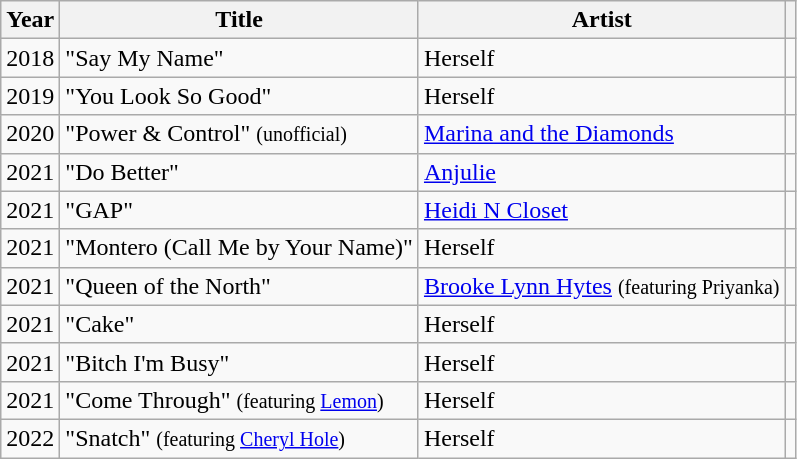<table class="wikitable">
<tr>
<th>Year</th>
<th>Title</th>
<th>Artist</th>
<th></th>
</tr>
<tr>
<td>2018</td>
<td>"Say My Name"</td>
<td>Herself</td>
<td></td>
</tr>
<tr>
<td>2019</td>
<td>"You Look So Good"</td>
<td>Herself</td>
<td></td>
</tr>
<tr>
<td>2020</td>
<td>"Power & Control" <small>(unofficial)</small></td>
<td><a href='#'>Marina and the Diamonds</a></td>
<td></td>
</tr>
<tr>
<td>2021</td>
<td>"Do Better"</td>
<td><a href='#'>Anjulie</a></td>
<td style="text-align: center;"></td>
</tr>
<tr>
<td>2021</td>
<td>"GAP"</td>
<td><a href='#'>Heidi N Closet</a></td>
<td style="text-align: center;"></td>
</tr>
<tr>
<td>2021</td>
<td>"Montero (Call Me by Your Name)"</td>
<td>Herself</td>
<td style="text-align: center;"></td>
</tr>
<tr>
<td>2021</td>
<td>"Queen of the North"</td>
<td><a href='#'>Brooke Lynn Hytes</a> <small>(featuring Priyanka)</small></td>
<td></td>
</tr>
<tr>
<td>2021</td>
<td>"Cake"</td>
<td>Herself</td>
<td></td>
</tr>
<tr>
<td>2021</td>
<td>"Bitch I'm Busy"</td>
<td>Herself</td>
<td></td>
</tr>
<tr>
<td>2021</td>
<td>"Come Through" <small>(featuring <a href='#'>Lemon</a>)</small></td>
<td>Herself</td>
<td></td>
</tr>
<tr>
<td>2022</td>
<td>"Snatch" <small>(featuring <a href='#'>Cheryl Hole</a>)</small></td>
<td>Herself</td>
<td></td>
</tr>
</table>
